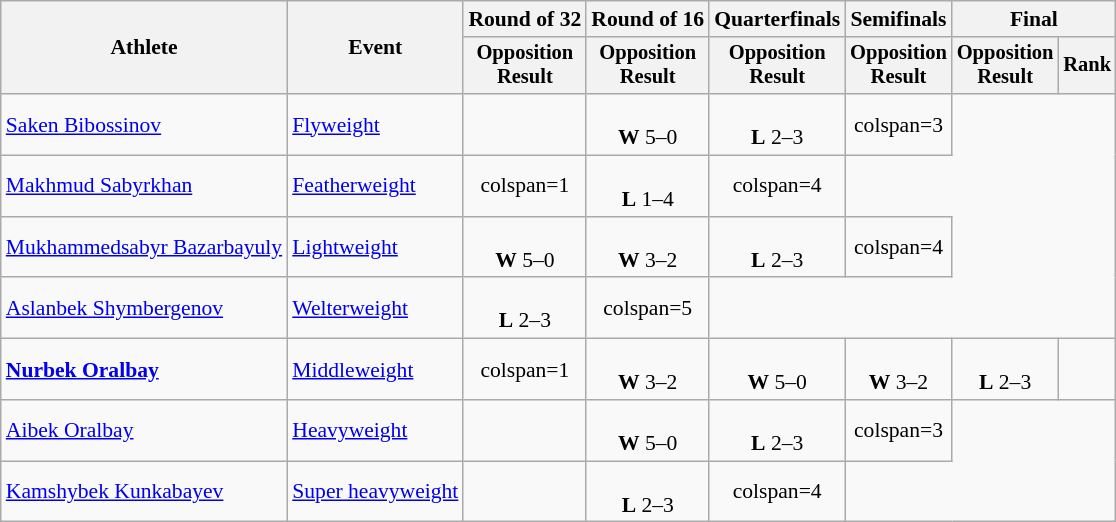<table class="wikitable" style="font-size:90%">
<tr>
<th rowspan="2">Athlete</th>
<th rowspan="2">Event</th>
<th>Round of 32</th>
<th>Round of 16</th>
<th>Quarterfinals</th>
<th>Semifinals</th>
<th colspan=2>Final</th>
</tr>
<tr style="font-size:95%">
<th>Opposition<br>Result</th>
<th>Opposition<br>Result</th>
<th>Opposition<br>Result</th>
<th>Opposition<br>Result</th>
<th>Opposition<br>Result</th>
<th>Rank</th>
</tr>
<tr align=center>
<td align=left><a href='#'>Saken Bibossinov</a></td>
<td align=left><a href='#'>Flyweight</a></td>
<td></td>
<td> <br> <strong>W</strong> 5–0</td>
<td> <br> <strong>L</strong> 2–3</td>
<td>colspan=3 </td>
</tr>
<tr align=center>
<td align=left><a href='#'>Makhmud Sabyrkhan</a></td>
<td align=left><a href='#'>Featherweight</a></td>
<td>colspan=1 </td>
<td><br><strong>L</strong> 1–4</td>
<td>colspan=4 </td>
</tr>
<tr align=center>
<td align=left><a href='#'>Mukhammedsabyr Bazarbayuly</a></td>
<td align=left><a href='#'>Lightweight</a></td>
<td><br><strong>W</strong> 5–0</td>
<td><br> <strong>W</strong> 3–2</td>
<td><br> <strong>L</strong> 2–3</td>
<td>colspan=4 </td>
</tr>
<tr align=center>
<td align=left><a href='#'>Aslanbek Shymbergenov</a></td>
<td align=left><a href='#'>Welterweight</a></td>
<td><br> <strong>L</strong> 2–3</td>
<td>colspan=5 </td>
</tr>
<tr align=center>
<td align=left><strong><a href='#'>Nurbek Oralbay</a></strong></td>
<td align=left><a href='#'>Middleweight</a></td>
<td>colspan=1 </td>
<td><br><strong>W</strong> 3–2</td>
<td><br> <strong>W</strong> 5–0</td>
<td><br> <strong>W</strong> 3–2</td>
<td><br> <strong>L</strong> 2–3</td>
<td></td>
</tr>
<tr align=center>
<td align=left><a href='#'>Aibek Oralbay</a></td>
<td align=left><a href='#'>Heavyweight</a></td>
<td></td>
<td><br> <strong>W</strong> 5–0</td>
<td><br> <strong>L</strong> 2–3</td>
<td>colspan=3 </td>
</tr>
<tr align=center>
<td align=left><a href='#'>Kamshybek Kunkabayev</a></td>
<td align=left><a href='#'>Super heavyweight</a></td>
<td></td>
<td><br> <strong>L</strong> 2–3</td>
<td>colspan=4 </td>
</tr>
</table>
